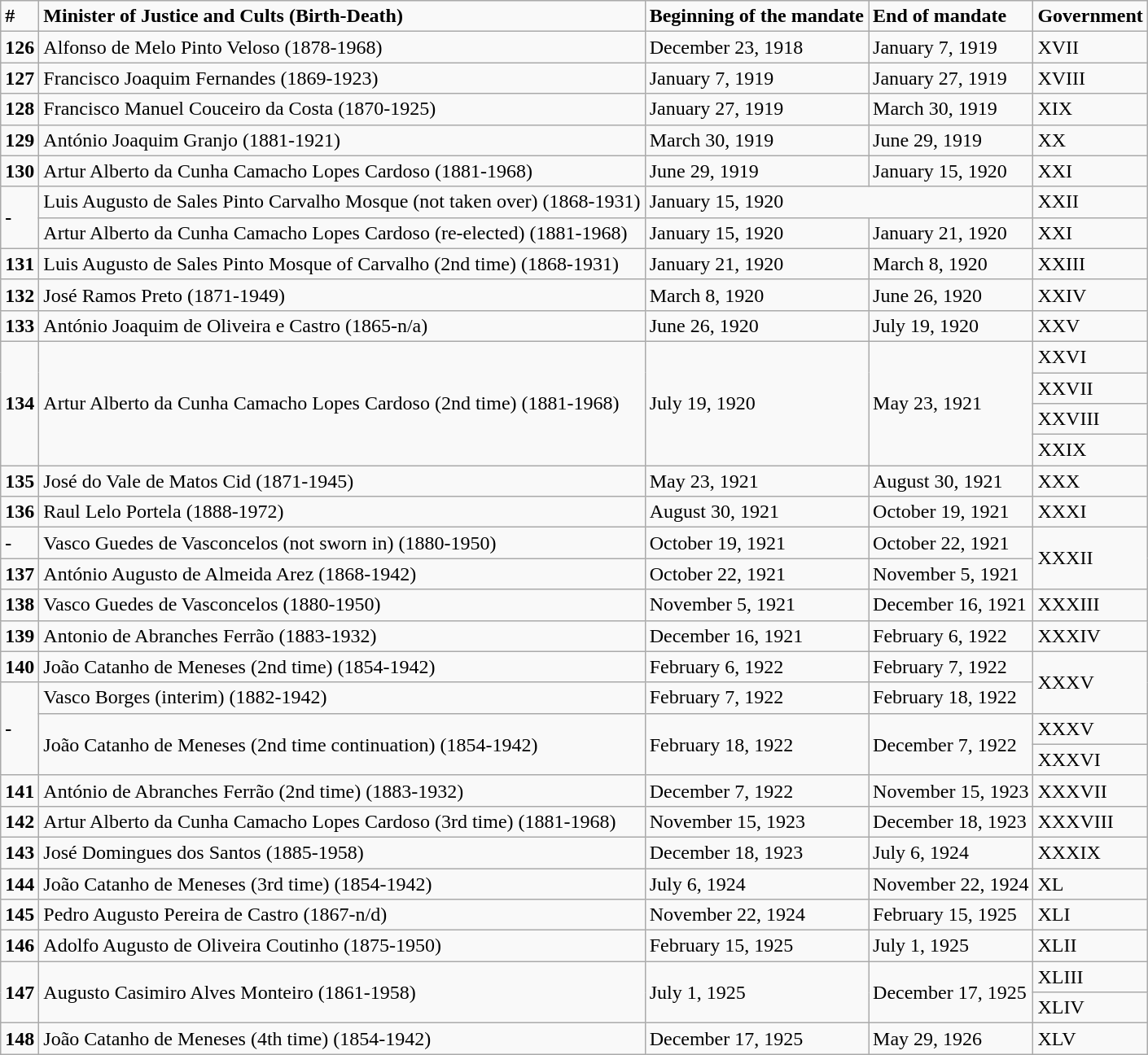<table class="wikitable">
<tr>
<td><strong>#</strong></td>
<td><strong>Minister of Justice and Cults (Birth-Death)</strong></td>
<td><strong>Beginning of the mandate</strong></td>
<td><strong>End of mandate</strong></td>
<td><strong>Government</strong></td>
</tr>
<tr>
<td><strong>126</strong></td>
<td>Alfonso de Melo Pinto Veloso (1878-1968)</td>
<td>December 23, 1918</td>
<td>January 7, 1919</td>
<td>XVII</td>
</tr>
<tr>
<td><strong>127</strong></td>
<td>Francisco Joaquim Fernandes (1869-1923)</td>
<td>January 7, 1919</td>
<td>January 27, 1919</td>
<td>XVIII</td>
</tr>
<tr>
<td><strong>128</strong></td>
<td>Francisco Manuel Couceiro da Costa (1870-1925)</td>
<td>January 27, 1919</td>
<td>March 30, 1919</td>
<td>XIX</td>
</tr>
<tr>
<td><strong>129</strong></td>
<td>António Joaquim Granjo (1881-1921)</td>
<td>March 30, 1919</td>
<td>June 29, 1919</td>
<td>XX</td>
</tr>
<tr>
<td><strong>130</strong></td>
<td>Artur Alberto da Cunha Camacho Lopes Cardoso (1881-1968)</td>
<td>June 29, 1919</td>
<td>January 15, 1920</td>
<td>XXI</td>
</tr>
<tr>
<td rowspan="2"><strong>-</strong></td>
<td>Luis Augusto de Sales Pinto Carvalho Mosque (not taken over) (1868-1931)</td>
<td colspan="2">January 15, 1920</td>
<td>XXII</td>
</tr>
<tr>
<td>Artur Alberto da Cunha Camacho Lopes Cardoso (re-elected) (1881-1968)</td>
<td>January 15, 1920</td>
<td>January 21, 1920</td>
<td>XXI</td>
</tr>
<tr>
<td><strong>131</strong></td>
<td>Luis Augusto de Sales Pinto Mosque of Carvalho (2nd time) (1868-1931)</td>
<td>January 21, 1920</td>
<td>March 8, 1920</td>
<td>XXIII</td>
</tr>
<tr>
<td><strong>132</strong></td>
<td>José Ramos Preto (1871-1949)</td>
<td>March 8, 1920</td>
<td>June 26, 1920</td>
<td>XXIV</td>
</tr>
<tr>
<td><strong>133</strong></td>
<td>António Joaquim de Oliveira e Castro (1865-n/a)</td>
<td>June 26, 1920</td>
<td>July 19, 1920</td>
<td>XXV</td>
</tr>
<tr>
<td rowspan="4"><strong>134</strong></td>
<td rowspan="4">Artur Alberto da Cunha Camacho Lopes Cardoso (2nd time) (1881-1968)</td>
<td rowspan="4">July 19, 1920</td>
<td rowspan="4">May 23, 1921</td>
<td>XXVI</td>
</tr>
<tr>
<td>XXVII</td>
</tr>
<tr>
<td>XXVIII</td>
</tr>
<tr>
<td>XXIX</td>
</tr>
<tr>
<td><strong>135</strong></td>
<td>José do Vale de Matos Cid (1871-1945)</td>
<td>May 23, 1921</td>
<td>August 30, 1921</td>
<td>XXX</td>
</tr>
<tr>
<td><strong>136</strong></td>
<td>Raul Lelo Portela (1888-1972)</td>
<td>August 30, 1921</td>
<td>October 19, 1921</td>
<td>XXXI</td>
</tr>
<tr>
<td><strong>-</strong></td>
<td>Vasco Guedes de Vasconcelos (not sworn in) (1880-1950)</td>
<td>October 19, 1921</td>
<td>October 22, 1921</td>
<td rowspan="2">XXXII</td>
</tr>
<tr>
<td><strong>137</strong></td>
<td>António Augusto de Almeida Arez (1868-1942)</td>
<td>October 22, 1921</td>
<td>November 5, 1921</td>
</tr>
<tr>
<td><strong>138</strong></td>
<td>Vasco Guedes de Vasconcelos (1880-1950)</td>
<td>November 5, 1921</td>
<td>December 16, 1921</td>
<td>XXXIII</td>
</tr>
<tr>
<td><strong>139</strong></td>
<td>Antonio de Abranches Ferrão (1883-1932)</td>
<td>December 16, 1921</td>
<td>February 6, 1922</td>
<td>XXXIV</td>
</tr>
<tr>
<td><strong>140</strong></td>
<td>João Catanho de Meneses (2nd time) (1854-1942)</td>
<td>February 6, 1922</td>
<td>February 7, 1922</td>
<td rowspan="2">XXXV</td>
</tr>
<tr>
<td rowspan="3"><strong>-</strong></td>
<td>Vasco Borges (interim) (1882-1942)</td>
<td>February 7, 1922</td>
<td>February 18, 1922</td>
</tr>
<tr>
<td rowspan="2">João Catanho de Meneses (2nd time continuation) (1854-1942)</td>
<td rowspan="2">February 18, 1922</td>
<td rowspan="2">December 7, 1922</td>
<td>XXXV</td>
</tr>
<tr>
<td>XXXVI</td>
</tr>
<tr>
<td><strong>141</strong></td>
<td>António de Abranches Ferrão (2nd time) (1883-1932)</td>
<td>December 7, 1922</td>
<td>November 15, 1923</td>
<td>XXXVII</td>
</tr>
<tr>
<td><strong>142</strong></td>
<td>Artur Alberto da Cunha Camacho Lopes Cardoso (3rd time) (1881-1968)</td>
<td>November 15, 1923</td>
<td>December 18, 1923</td>
<td>XXXVIII</td>
</tr>
<tr>
<td><strong>143</strong></td>
<td>José Domingues dos Santos (1885-1958)</td>
<td>December 18, 1923</td>
<td>July 6, 1924</td>
<td>XXXIX</td>
</tr>
<tr>
<td><strong>144</strong></td>
<td>João Catanho de Meneses (3rd time) (1854-1942)</td>
<td>July 6, 1924</td>
<td>November 22, 1924</td>
<td>XL</td>
</tr>
<tr>
<td><strong>145</strong></td>
<td>Pedro Augusto Pereira de Castro (1867-n/d)</td>
<td>November 22, 1924</td>
<td>February 15, 1925</td>
<td>XLI</td>
</tr>
<tr>
<td><strong>146</strong></td>
<td>Adolfo Augusto de Oliveira Coutinho (1875-1950)</td>
<td>February 15, 1925</td>
<td>July 1, 1925</td>
<td>XLII</td>
</tr>
<tr>
<td rowspan="2"><strong>147</strong></td>
<td rowspan="2">Augusto Casimiro Alves Monteiro (1861-1958)</td>
<td rowspan="2">July 1, 1925</td>
<td rowspan="2">December 17, 1925</td>
<td>XLIII</td>
</tr>
<tr>
<td>XLIV</td>
</tr>
<tr>
<td><strong>148</strong></td>
<td>João Catanho de Meneses (4th time) (1854-1942)</td>
<td>December 17, 1925</td>
<td>May 29, 1926</td>
<td>XLV</td>
</tr>
</table>
